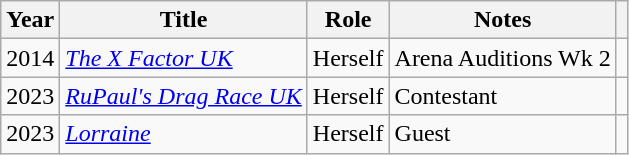<table class="wikitable">
<tr>
<th>Year</th>
<th>Title</th>
<th>Role</th>
<th>Notes</th>
<th style="text-align: center;" class="unsortable"></th>
</tr>
<tr>
<td>2014</td>
<td><em><a href='#'>The X Factor UK</a></em></td>
<td>Herself</td>
<td>Arena Auditions Wk 2</td>
<td></td>
</tr>
<tr>
<td>2023</td>
<td><em><a href='#'>RuPaul's Drag Race UK</a></em></td>
<td>Herself</td>
<td>Contestant</td>
<td></td>
</tr>
<tr>
<td>2023</td>
<td><em><a href='#'>Lorraine</a></em></td>
<td>Herself</td>
<td>Guest</td>
<td></td>
</tr>
</table>
